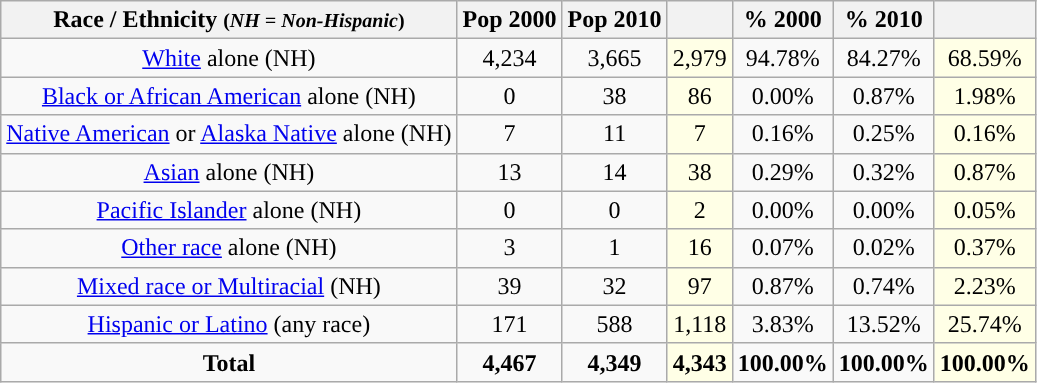<table class="wikitable" style="text-align:center;">
<tr>
<th>Race / Ethnicity <small>(<em>NH = Non-Hispanic</em>)</small></th>
<th>Pop 2000</th>
<th>Pop 2010</th>
<th></th>
<th>% 2000</th>
<th>% 2010</th>
<th></th>
</tr>
<tr>
<td><a href='#'>White</a> alone (NH)</td>
<td>4,234</td>
<td>3,665</td>
<td style='background: #ffffe6;'>2,979</td>
<td>94.78%</td>
<td>84.27%</td>
<td style='background: #ffffe6;'>68.59%</td>
</tr>
<tr>
<td><a href='#'>Black or African American</a> alone (NH)</td>
<td>0</td>
<td>38</td>
<td style='background: #ffffe6;'>86</td>
<td>0.00%</td>
<td>0.87%</td>
<td style='background: #ffffe6;'>1.98%</td>
</tr>
<tr>
<td><a href='#'>Native American</a> or <a href='#'>Alaska Native</a> alone (NH)</td>
<td>7</td>
<td>11</td>
<td style='background: #ffffe6;'>7</td>
<td>0.16%</td>
<td>0.25%</td>
<td style='background: #ffffe6;'>0.16%</td>
</tr>
<tr>
<td><a href='#'>Asian</a> alone (NH)</td>
<td>13</td>
<td>14</td>
<td style='background: #ffffe6;'>38</td>
<td>0.29%</td>
<td>0.32%</td>
<td style='background: #ffffe6;'>0.87%</td>
</tr>
<tr>
<td><a href='#'>Pacific Islander</a> alone (NH)</td>
<td>0</td>
<td>0</td>
<td style='background: #ffffe6;'>2</td>
<td>0.00%</td>
<td>0.00%</td>
<td style='background: #ffffe6;'>0.05%</td>
</tr>
<tr>
<td><a href='#'>Other race</a> alone (NH)</td>
<td>3</td>
<td>1</td>
<td style='background: #ffffe6;'>16</td>
<td>0.07%</td>
<td>0.02%</td>
<td style='background: #ffffe6;'>0.37%</td>
</tr>
<tr>
<td><a href='#'>Mixed race or Multiracial</a> (NH)</td>
<td>39</td>
<td>32</td>
<td style='background: #ffffe6;'>97</td>
<td>0.87%</td>
<td>0.74%</td>
<td style='background: #ffffe6;'>2.23%</td>
</tr>
<tr>
<td><a href='#'>Hispanic or Latino</a> (any race)</td>
<td>171</td>
<td>588</td>
<td style='background: #ffffe6;'>1,118</td>
<td>3.83%</td>
<td>13.52%</td>
<td style='background: #ffffe6;'>25.74%</td>
</tr>
<tr>
<td><strong>Total</strong></td>
<td><strong>4,467</strong></td>
<td><strong>4,349</strong></td>
<td style='background: #ffffe6;'><strong>4,343</strong></td>
<td><strong>100.00%</strong></td>
<td><strong>100.00%</strong></td>
<td style='background: #ffffe6;'><strong>100.00%</strong></td>
</tr>
</table>
